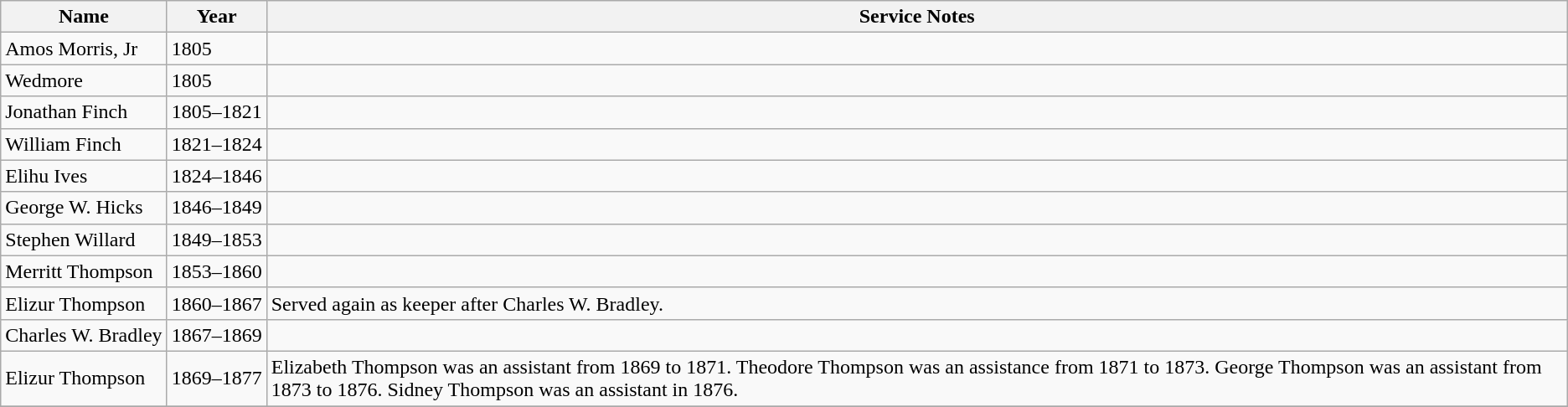<table class="wikitable">
<tr>
<th>Name</th>
<th>Year</th>
<th>Service Notes</th>
</tr>
<tr>
<td>Amos Morris, Jr</td>
<td>1805</td>
<td></td>
</tr>
<tr>
<td>Wedmore</td>
<td style="white-space: nowrap;">1805</td>
<td></td>
</tr>
<tr>
<td>Jonathan Finch</td>
<td style="white-space: nowrap;">1805–1821</td>
<td></td>
</tr>
<tr>
<td>William Finch</td>
<td style="white-space: nowrap;">1821–1824</td>
<td></td>
</tr>
<tr>
<td>Elihu Ives</td>
<td style="white-space: nowrap;">1824–1846</td>
<td></td>
</tr>
<tr>
<td>George W. Hicks</td>
<td style="white-space: nowrap;">1846–1849</td>
<td></td>
</tr>
<tr>
<td>Stephen Willard</td>
<td style="white-space: nowrap;">1849–1853</td>
<td></td>
</tr>
<tr>
<td>Merritt Thompson</td>
<td style="white-space: nowrap;">1853–1860</td>
<td></td>
</tr>
<tr>
<td>Elizur Thompson</td>
<td style="white-space: nowrap;">1860–1867</td>
<td>Served again as keeper after Charles W. Bradley.</td>
</tr>
<tr>
<td>Charles W. Bradley</td>
<td style="white-space: nowrap;">1867–1869</td>
<td></td>
</tr>
<tr>
<td>Elizur Thompson</td>
<td style="white-space: nowrap;">1869–1877</td>
<td>Elizabeth Thompson was an assistant from 1869 to 1871. Theodore Thompson was an assistance from 1871 to 1873. George Thompson was an assistant from 1873 to 1876. Sidney Thompson was an assistant in 1876.</td>
</tr>
<tr>
</tr>
</table>
